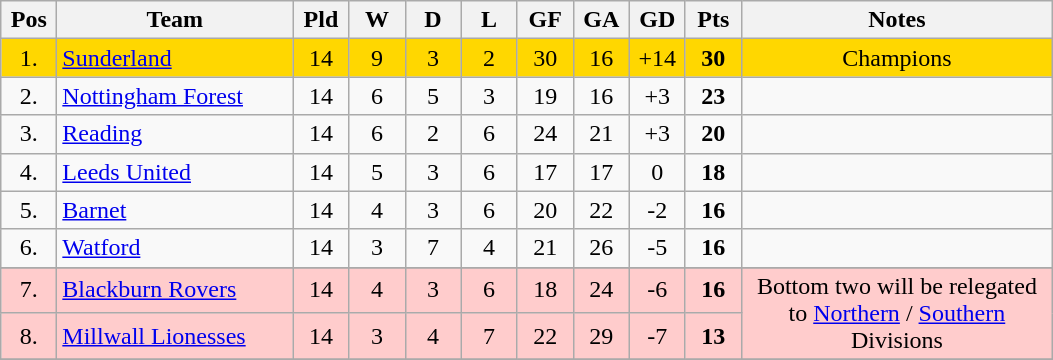<table class="wikitable" style="text-align:center;">
<tr>
<th width=30 abbr="Position">Pos</th>
<th width=150>Team</th>
<th width=30 abbr="Played">Pld</th>
<th width=30 abbr="Won">W</th>
<th width=30 abbr="Drawn">D</th>
<th width=30 abbr="Lost">L</th>
<th width=30 abbr="Goals for">GF</th>
<th width=30 abbr="Goals against">GA</th>
<th width=30 abbr="Goal difference">GD</th>
<th width=30 abbr="Points">Pts</th>
<th width=200>Notes</th>
</tr>
<tr bgcolor="gold">
<td>1.</td>
<td align="left"><a href='#'>Sunderland</a></td>
<td>14</td>
<td>9</td>
<td>3</td>
<td>2</td>
<td>30</td>
<td>16</td>
<td>+14</td>
<td><strong>30</strong></td>
<td>Champions</td>
</tr>
<tr>
<td>2.</td>
<td align="left"><a href='#'>Nottingham Forest</a></td>
<td>14</td>
<td>6</td>
<td>5</td>
<td>3</td>
<td>19</td>
<td>16</td>
<td>+3</td>
<td><strong>23</strong></td>
<td></td>
</tr>
<tr>
<td>3.</td>
<td align="left"><a href='#'>Reading</a></td>
<td>14</td>
<td>6</td>
<td>2</td>
<td>6</td>
<td>24</td>
<td>21</td>
<td>+3</td>
<td><strong>20</strong></td>
<td></td>
</tr>
<tr>
<td>4.</td>
<td align="left"><a href='#'>Leeds United</a></td>
<td>14</td>
<td>5</td>
<td>3</td>
<td>6</td>
<td>17</td>
<td>17</td>
<td>0</td>
<td><strong>18</strong></td>
<td></td>
</tr>
<tr>
<td>5.</td>
<td align="left"><a href='#'>Barnet</a></td>
<td>14</td>
<td>4</td>
<td>3</td>
<td>6</td>
<td>20</td>
<td>22</td>
<td>-2</td>
<td><strong>16</strong></td>
<td></td>
</tr>
<tr>
<td>6.</td>
<td align="left"><a href='#'>Watford</a></td>
<td>14</td>
<td>3</td>
<td>7</td>
<td>4</td>
<td>21</td>
<td>26</td>
<td>-5</td>
<td><strong>16</strong></td>
<td></td>
</tr>
<tr>
</tr>
<tr bgcolor="FFCCCC">
<td>7.</td>
<td align="left"><a href='#'>Blackburn Rovers</a></td>
<td>14</td>
<td>4</td>
<td>3</td>
<td>6</td>
<td>18</td>
<td>24</td>
<td>-6</td>
<td><strong>16</strong></td>
<td rowspan="2">Bottom two will be relegated to <a href='#'>Northern</a> / <a href='#'>Southern</a> Divisions</td>
</tr>
<tr bgcolor="FFCCCC">
<td>8.</td>
<td align="left"><a href='#'>Millwall Lionesses</a></td>
<td>14</td>
<td>3</td>
<td>4</td>
<td>7</td>
<td>22</td>
<td>29</td>
<td>-7</td>
<td><strong>13</strong></td>
</tr>
<tr>
</tr>
</table>
